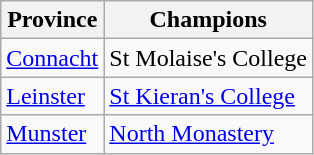<table class="wikitable">
<tr>
<th>Province</th>
<th>Champions</th>
</tr>
<tr>
<td><a href='#'>Connacht</a></td>
<td>St Molaise's College</td>
</tr>
<tr>
<td><a href='#'>Leinster</a></td>
<td><a href='#'>St Kieran's College</a></td>
</tr>
<tr>
<td><a href='#'>Munster</a></td>
<td><a href='#'>North Monastery</a></td>
</tr>
</table>
